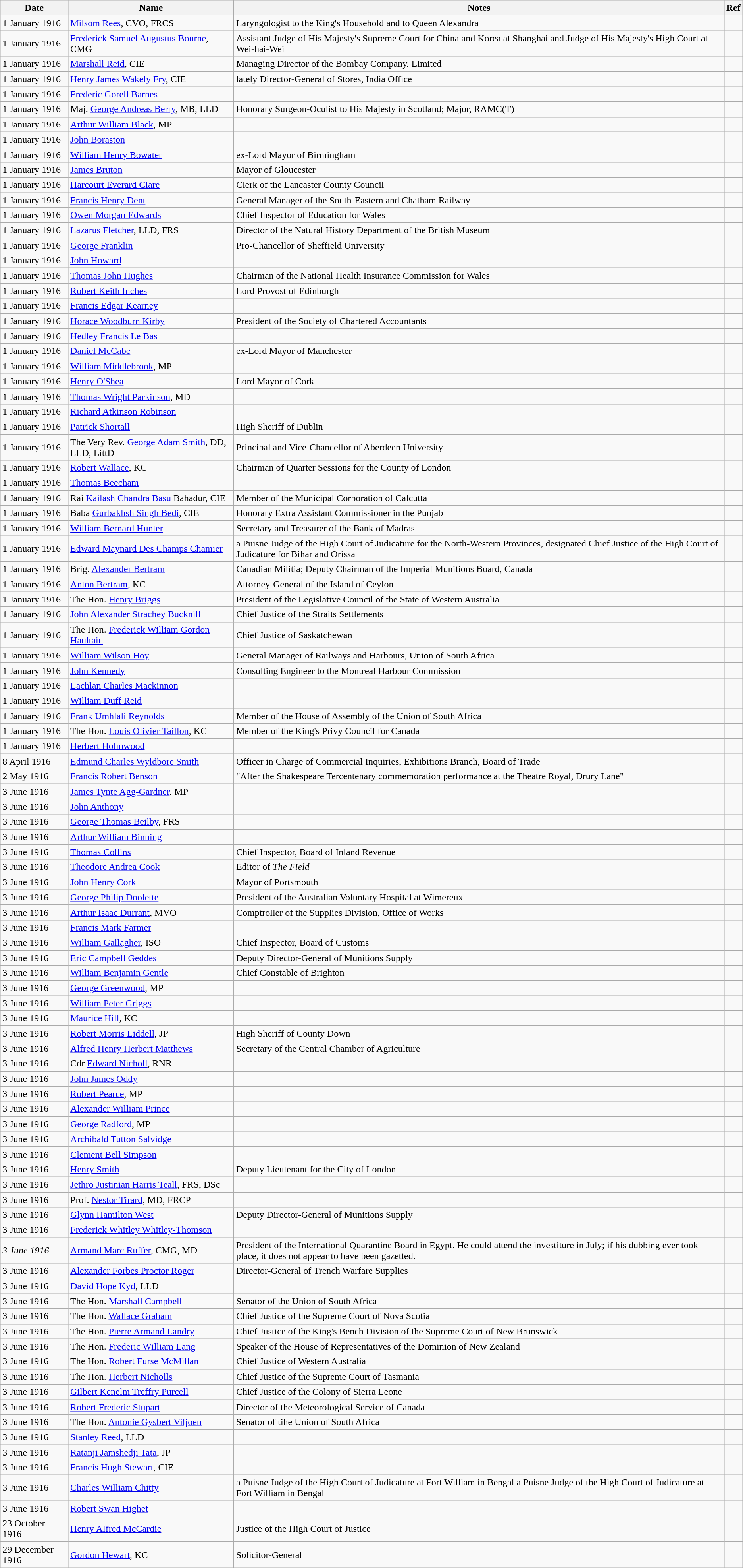<table class="wikitable">
<tr>
<th>Date</th>
<th>Name</th>
<th>Notes</th>
<th>Ref</th>
</tr>
<tr>
<td>1 January 1916</td>
<td><a href='#'>Milsom Rees</a>, CVO, FRCS</td>
<td>Laryngologist to the King's Household and to Queen Alexandra</td>
<td></td>
</tr>
<tr>
<td>1 January 1916</td>
<td><a href='#'>Frederick Samuel Augustus Bourne</a>, CMG</td>
<td>Assistant Judge of His Majesty's Supreme Court for China and Korea at Shanghai and Judge of His Majesty's High Court at Wei-hai-Wei</td>
<td></td>
</tr>
<tr>
<td>1 January 1916</td>
<td><a href='#'>Marshall Reid</a>, CIE</td>
<td>Managing Director of the Bombay Company, Limited</td>
<td></td>
</tr>
<tr>
<td>1 January 1916</td>
<td><a href='#'>Henry James Wakely Fry</a>, CIE</td>
<td>lately Director-General of Stores, India Office</td>
<td></td>
</tr>
<tr>
<td>1 January 1916</td>
<td><a href='#'>Frederic Gorell Barnes</a></td>
<td></td>
<td></td>
</tr>
<tr>
<td>1 January 1916</td>
<td>Maj. <a href='#'>George Andreas Berry</a>, MB, LLD</td>
<td>Honorary Surgeon-Oculist to His Majesty in Scotland; Major, RAMC(T)</td>
<td></td>
</tr>
<tr>
<td>1 January 1916</td>
<td><a href='#'>Arthur William Black</a>, MP</td>
<td></td>
<td></td>
</tr>
<tr>
<td>1 January 1916</td>
<td><a href='#'>John Boraston</a></td>
<td></td>
<td></td>
</tr>
<tr>
<td>1 January 1916</td>
<td><a href='#'>William Henry Bowater</a></td>
<td>ex-Lord Mayor of Birmingham</td>
<td></td>
</tr>
<tr>
<td>1 January 1916</td>
<td><a href='#'>James Bruton</a></td>
<td>Mayor of Gloucester</td>
<td></td>
</tr>
<tr>
<td>1 January 1916</td>
<td><a href='#'>Harcourt Everard Clare</a></td>
<td>Clerk of the Lancaster County Council</td>
<td></td>
</tr>
<tr>
<td>1 January 1916</td>
<td><a href='#'>Francis Henry Dent</a></td>
<td>General Manager of the South-Eastern and Chatham Railway</td>
<td></td>
</tr>
<tr>
<td>1 January 1916</td>
<td><a href='#'>Owen Morgan Edwards</a></td>
<td>Chief Inspector of Education for Wales</td>
<td></td>
</tr>
<tr>
<td>1 January 1916</td>
<td><a href='#'>Lazarus Fletcher</a>, LLD, FRS</td>
<td>Director of the Natural History Department of the British Museum</td>
<td></td>
</tr>
<tr>
<td>1 January 1916</td>
<td><a href='#'>George Franklin</a></td>
<td>Pro-Chancellor of Sheffield University</td>
<td></td>
</tr>
<tr>
<td>1 January 1916</td>
<td><a href='#'>John Howard</a></td>
<td></td>
<td></td>
</tr>
<tr>
<td>1 January 1916</td>
<td><a href='#'>Thomas John Hughes</a></td>
<td>Chairman of the National Health Insurance Commission for Wales</td>
<td></td>
</tr>
<tr>
<td>1 January 1916</td>
<td><a href='#'>Robert Keith Inches</a></td>
<td>Lord Provost of Edinburgh</td>
<td></td>
</tr>
<tr>
<td>1 January 1916</td>
<td><a href='#'>Francis Edgar Kearney</a></td>
<td></td>
<td></td>
</tr>
<tr>
<td>1 January 1916</td>
<td><a href='#'>Horace Woodburn Kirby</a></td>
<td>President of the Society of Chartered Accountants</td>
<td></td>
</tr>
<tr>
<td>1 January 1916</td>
<td><a href='#'>Hedley Francis Le Bas</a></td>
<td></td>
<td></td>
</tr>
<tr>
<td>1 January 1916</td>
<td><a href='#'>Daniel McCabe</a></td>
<td>ex-Lord Mayor of Manchester</td>
<td></td>
</tr>
<tr>
<td>1 January 1916</td>
<td><a href='#'>William Middlebrook</a>, MP</td>
<td></td>
<td></td>
</tr>
<tr>
<td>1 January 1916</td>
<td><a href='#'>Henry O'Shea</a></td>
<td>Lord Mayor of Cork</td>
<td></td>
</tr>
<tr>
<td>1 January 1916</td>
<td><a href='#'>Thomas Wright Parkinson</a>, MD</td>
<td></td>
<td></td>
</tr>
<tr>
<td>1 January 1916</td>
<td><a href='#'>Richard Atkinson Robinson</a></td>
<td></td>
<td></td>
</tr>
<tr>
<td>1 January 1916</td>
<td><a href='#'>Patrick Shortall</a></td>
<td>High Sheriff of Dublin</td>
<td></td>
</tr>
<tr>
<td>1 January 1916</td>
<td>The Very Rev. <a href='#'>George Adam Smith</a>, DD, LLD, LittD</td>
<td>Principal and Vice-Chancellor of Aberdeen University</td>
<td></td>
</tr>
<tr>
<td>1 January 1916</td>
<td><a href='#'>Robert Wallace</a>, KC</td>
<td>Chairman of Quarter Sessions for the County of London</td>
<td></td>
</tr>
<tr>
<td>1 January 1916</td>
<td><a href='#'>Thomas Beecham</a></td>
<td></td>
<td></td>
</tr>
<tr>
<td>1 January 1916</td>
<td>Rai <a href='#'>Kailash Chandra Basu</a> Bahadur, CIE</td>
<td>Member of the Municipal Corporation of Calcutta</td>
<td></td>
</tr>
<tr>
<td>1 January 1916</td>
<td>Baba <a href='#'>Gurbakhsh Singh Bedi</a>, CIE</td>
<td>Honorary Extra Assistant Commissioner in the Punjab</td>
<td></td>
</tr>
<tr>
<td>1 January 1916</td>
<td><a href='#'>William Bernard Hunter</a></td>
<td>Secretary and Treasurer of the Bank of Madras</td>
<td></td>
</tr>
<tr>
<td>1 January 1916</td>
<td><a href='#'>Edward Maynard Des Champs Chamier</a></td>
<td>a Puisne Judge of the High Court of Judicature for the North-Western Provinces, designated Chief Justice of the High Court of Judicature for Bihar and Orissa</td>
<td></td>
</tr>
<tr>
<td>1 January 1916</td>
<td>Brig. <a href='#'>Alexander Bertram</a></td>
<td>Canadian Militia; Deputy Chairman of the Imperial Munitions Board, Canada</td>
<td></td>
</tr>
<tr>
<td>1 January 1916</td>
<td><a href='#'>Anton Bertram</a>, KC</td>
<td>Attorney-General of the Island of Ceylon</td>
<td></td>
</tr>
<tr>
<td>1 January 1916</td>
<td>The Hon. <a href='#'>Henry Briggs</a></td>
<td>President of the Legislative Council of the State of Western Australia</td>
<td></td>
</tr>
<tr>
<td>1 January 1916</td>
<td><a href='#'>John Alexander Strachey Bucknill</a></td>
<td>Chief Justice of the Straits Settlements</td>
<td></td>
</tr>
<tr>
<td>1 January 1916</td>
<td>The Hon. <a href='#'>Frederick William Gordon Haultaiu</a></td>
<td>Chief Justice of Saskatchewan</td>
<td></td>
</tr>
<tr>
<td>1 January 1916</td>
<td><a href='#'>William Wilson Hoy</a></td>
<td>General Manager of Railways and Harbours, Union of South Africa</td>
<td></td>
</tr>
<tr>
<td>1 January 1916</td>
<td><a href='#'>John Kennedy</a></td>
<td>Consulting Engineer to the Montreal Harbour Commission</td>
<td></td>
</tr>
<tr>
<td>1 January 1916</td>
<td><a href='#'>Lachlan Charles Mackinnon</a></td>
<td></td>
<td></td>
</tr>
<tr>
<td>1 January 1916</td>
<td><a href='#'>William Duff Reid</a></td>
<td></td>
<td></td>
</tr>
<tr>
<td>1 January 1916</td>
<td><a href='#'>Frank Umhlali Reynolds</a></td>
<td>Member of the House of Assembly of the Union of South Africa</td>
<td></td>
</tr>
<tr>
<td>1 January 1916</td>
<td>The Hon. <a href='#'>Louis Olivier Taillon</a>, KC</td>
<td>Member of the King's Privy Council for Canada</td>
<td></td>
</tr>
<tr>
<td>1 January 1916</td>
<td><a href='#'>Herbert Holmwood</a></td>
<td></td>
<td></td>
</tr>
<tr>
<td>8 April 1916</td>
<td><a href='#'>Edmund Charles Wyldbore Smith</a></td>
<td>Officer in Charge of Commercial Inquiries, Exhibitions Branch, Board of Trade</td>
<td></td>
</tr>
<tr>
<td>2 May 1916</td>
<td><a href='#'>Francis Robert Benson</a></td>
<td>"After the Shakespeare Tercentenary commemoration performance at the Theatre Royal, Drury Lane"</td>
<td></td>
</tr>
<tr>
<td>3 June 1916</td>
<td><a href='#'>James Tynte Agg-Gardner</a>, MP</td>
<td></td>
<td></td>
</tr>
<tr>
<td>3 June 1916</td>
<td><a href='#'>John Anthony</a></td>
<td></td>
<td></td>
</tr>
<tr>
<td>3 June 1916</td>
<td><a href='#'>George Thomas Beilby</a>, FRS</td>
<td></td>
<td></td>
</tr>
<tr>
<td>3 June 1916</td>
<td><a href='#'>Arthur William Binning</a></td>
<td></td>
<td></td>
</tr>
<tr>
<td>3 June 1916</td>
<td><a href='#'>Thomas Collins</a></td>
<td>Chief Inspector, Board of Inland Revenue</td>
<td></td>
</tr>
<tr>
<td>3 June 1916</td>
<td><a href='#'>Theodore Andrea Cook</a></td>
<td>Editor of <em>The Field</em></td>
<td></td>
</tr>
<tr>
<td>3 June 1916</td>
<td><a href='#'>John Henry Cork</a></td>
<td>Mayor of Portsmouth</td>
<td></td>
</tr>
<tr>
<td>3 June 1916</td>
<td><a href='#'>George Philip Doolette</a></td>
<td>President of the Australian Voluntary Hospital at Wimereux</td>
<td></td>
</tr>
<tr>
<td>3 June 1916</td>
<td><a href='#'>Arthur Isaac Durrant</a>, MVO</td>
<td>Comptroller of the Supplies Division, Office of Works</td>
<td></td>
</tr>
<tr>
<td>3 June 1916</td>
<td><a href='#'>Francis Mark Farmer</a></td>
<td></td>
<td></td>
</tr>
<tr>
<td>3 June 1916</td>
<td><a href='#'>William Gallagher</a>, ISO</td>
<td>Chief Inspector, Board of Customs</td>
<td></td>
</tr>
<tr>
<td>3 June 1916</td>
<td><a href='#'>Eric Campbell Geddes</a></td>
<td>Deputy Director-General of Munitions Supply</td>
<td></td>
</tr>
<tr>
<td>3 June 1916</td>
<td><a href='#'>William Benjamin Gentle</a></td>
<td>Chief Constable of Brighton</td>
<td></td>
</tr>
<tr>
<td>3 June 1916</td>
<td><a href='#'>George Greenwood</a>, MP</td>
<td></td>
<td></td>
</tr>
<tr>
<td>3 June 1916</td>
<td><a href='#'>William Peter Griggs</a></td>
<td></td>
<td></td>
</tr>
<tr>
<td>3 June 1916</td>
<td><a href='#'>Maurice Hill</a>, KC</td>
<td></td>
<td></td>
</tr>
<tr>
<td>3 June 1916</td>
<td><a href='#'>Robert Morris Liddell</a>, JP</td>
<td>High Sheriff of County Down</td>
<td></td>
</tr>
<tr>
<td>3 June 1916</td>
<td><a href='#'>Alfred Henry Herbert Matthews</a></td>
<td>Secretary of the Central Chamber of Agriculture</td>
<td></td>
</tr>
<tr>
<td>3 June 1916</td>
<td>Cdr <a href='#'>Edward Nicholl</a>, RNR</td>
<td></td>
<td></td>
</tr>
<tr>
<td>3 June 1916</td>
<td><a href='#'>John James Oddy</a></td>
<td></td>
<td></td>
</tr>
<tr>
<td>3 June 1916</td>
<td><a href='#'>Robert Pearce</a>, MP</td>
<td></td>
<td></td>
</tr>
<tr>
<td>3 June 1916</td>
<td><a href='#'>Alexander William Prince</a></td>
<td></td>
<td></td>
</tr>
<tr>
<td>3 June 1916</td>
<td><a href='#'>George Radford</a>, MP</td>
<td></td>
<td></td>
</tr>
<tr>
<td>3 June 1916</td>
<td><a href='#'>Archibald Tutton Salvidge</a></td>
<td></td>
<td></td>
</tr>
<tr>
<td>3 June 1916</td>
<td><a href='#'>Clement Bell Simpson</a></td>
<td></td>
<td></td>
</tr>
<tr>
<td>3 June 1916</td>
<td><a href='#'>Henry Smith</a></td>
<td>Deputy Lieutenant for the City of London</td>
<td></td>
</tr>
<tr>
<td>3 June 1916</td>
<td><a href='#'>Jethro Justinian Harris Teall</a>, FRS, DSc</td>
<td></td>
<td></td>
</tr>
<tr>
<td>3 June 1916</td>
<td>Prof. <a href='#'>Nestor Tirard</a>, MD, FRCP</td>
<td></td>
<td></td>
</tr>
<tr>
<td>3 June 1916</td>
<td><a href='#'>Glynn Hamilton West</a></td>
<td>Deputy Director-General of Munitions Supply</td>
<td></td>
</tr>
<tr>
<td>3 June 1916</td>
<td><a href='#'>Frederick Whitley Whitley-Thomson</a></td>
<td></td>
<td></td>
</tr>
<tr>
<td><em>3 June 1916</em></td>
<td><a href='#'>Armand Marc Ruffer</a>, CMG, MD</td>
<td>President of the International Quarantine Board in Egypt. He could attend the investiture in July; if his dubbing ever took place, it does not appear to have been gazetted.</td>
<td></td>
</tr>
<tr>
<td>3 June 1916</td>
<td><a href='#'>Alexander Forbes Proctor Roger</a></td>
<td>Director-General of Trench Warfare Supplies</td>
<td></td>
</tr>
<tr>
<td>3 June 1916</td>
<td><a href='#'>David Hope Kyd</a>, LLD</td>
<td></td>
<td></td>
</tr>
<tr>
<td>3 June 1916</td>
<td>The Hon. <a href='#'>Marshall Campbell</a></td>
<td>Senator of the Union of South Africa</td>
<td></td>
</tr>
<tr>
<td>3 June 1916</td>
<td>The Hon. <a href='#'>Wallace Graham</a></td>
<td>Chief Justice of the Supreme Court of Nova Scotia</td>
<td></td>
</tr>
<tr>
<td>3 June 1916</td>
<td>The Hon. <a href='#'>Pierre Armand Landry</a></td>
<td>Chief Justice of the King's Bench Division of the Supreme Court of New Brunswick</td>
<td></td>
</tr>
<tr>
<td>3 June 1916</td>
<td>The Hon. <a href='#'>Frederic William Lang</a></td>
<td>Speaker of the House of Representatives of the Dominion of New Zealand</td>
<td></td>
</tr>
<tr>
<td>3 June 1916</td>
<td>The Hon. <a href='#'>Robert Furse McMillan</a></td>
<td>Chief Justice of Western Australia</td>
<td></td>
</tr>
<tr>
<td>3 June 1916</td>
<td>The Hon. <a href='#'>Herbert Nicholls</a></td>
<td>Chief Justice of the Supreme Court of Tasmania</td>
<td></td>
</tr>
<tr>
<td>3 June 1916</td>
<td><a href='#'>Gilbert Kenelm Treffry Purcell</a></td>
<td>Chief Justice of the Colony of Sierra Leone</td>
<td></td>
</tr>
<tr>
<td>3 June 1916</td>
<td><a href='#'>Robert Frederic Stupart</a></td>
<td>Director of the Meteorological Service of Canada</td>
<td></td>
</tr>
<tr>
<td>3 June 1916</td>
<td>The Hon. <a href='#'>Antonie Gysbert Viljoen</a></td>
<td>Senator of tihe Union of South Africa</td>
<td></td>
</tr>
<tr>
<td>3 June 1916</td>
<td><a href='#'>Stanley Reed</a>, LLD</td>
<td></td>
<td></td>
</tr>
<tr>
<td>3 June 1916</td>
<td><a href='#'>Ratanji Jamshedji Tata</a>, JP</td>
<td></td>
<td></td>
</tr>
<tr>
<td>3 June 1916</td>
<td><a href='#'>Francis Hugh Stewart</a>, CIE</td>
<td></td>
<td></td>
</tr>
<tr>
<td>3 June 1916</td>
<td><a href='#'>Charles William Chitty</a></td>
<td>a Puisne Judge of the High Court of Judicature at Fort William in Bengal a Puisne Judge of the High Court of Judicature at Fort William in Bengal</td>
<td></td>
</tr>
<tr>
<td>3 June 1916</td>
<td><a href='#'>Robert Swan Highet</a></td>
<td></td>
<td></td>
</tr>
<tr>
<td>23 October 1916</td>
<td><a href='#'>Henry Alfred McCardie</a></td>
<td>Justice of the High Court of Justice</td>
<td></td>
</tr>
<tr>
<td>29 December 1916</td>
<td><a href='#'>Gordon Hewart</a>, KC</td>
<td>Solicitor-General</td>
<td></td>
</tr>
</table>
